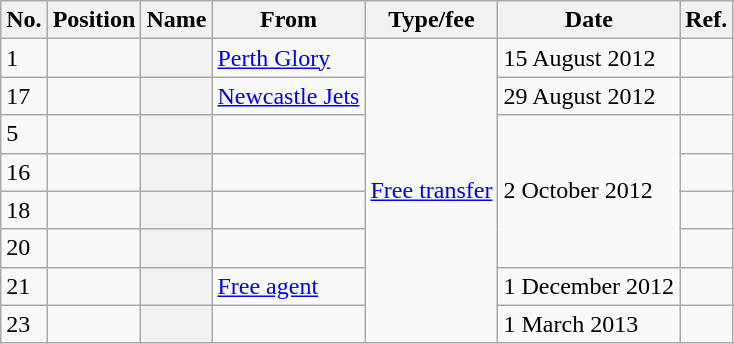<table class="wikitable plainrowheaders sortable" style="text-align:center; text-align:left">
<tr>
<th>No.</th>
<th>Position</th>
<th>Name</th>
<th>From</th>
<th>Type/fee</th>
<th>Date</th>
<th>Ref.</th>
</tr>
<tr>
<td>1</td>
<td></td>
<th scope="row"></th>
<td><a href='#'>Perth Glory</a></td>
<td rowspan="8"><a href='#'>Free transfer</a></td>
<td>15 August 2012</td>
<td></td>
</tr>
<tr>
<td>17</td>
<td></td>
<th scope="row"></th>
<td><a href='#'>Newcastle Jets</a></td>
<td>29 August 2012</td>
<td></td>
</tr>
<tr>
<td>5</td>
<td></td>
<th scope="row"></th>
<td></td>
<td rowspan="4">2 October 2012</td>
<td></td>
</tr>
<tr>
<td>16</td>
<td></td>
<th scope="row"></th>
<td></td>
<td></td>
</tr>
<tr>
<td>18</td>
<td></td>
<th scope="row"></th>
<td></td>
<td></td>
</tr>
<tr>
<td>20</td>
<td></td>
<th scope="row"></th>
<td></td>
<td></td>
</tr>
<tr>
<td>21</td>
<td></td>
<th scope="row"></th>
<td><a href='#'>Free agent</a></td>
<td>1 December 2012</td>
<td></td>
</tr>
<tr>
<td>23</td>
<td></td>
<th scope="row"></th>
<td></td>
<td>1 March 2013</td>
<td></td>
</tr>
</table>
